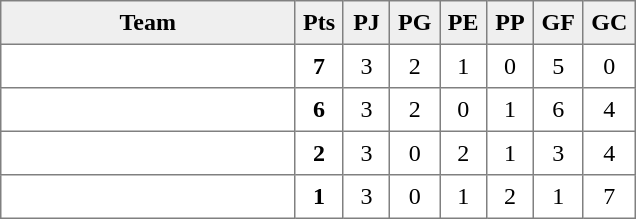<table style=border-collapse:collapse border=1 cellspacing=0 cellpadding=5>
<tr align=center bgcolor=#efefef>
<th width=185>Team</th>
<th width=20>Pts</th>
<th width=20>PJ</th>
<th width=20>PG</th>
<th width=20>PE</th>
<th width=20>PP</th>
<th width=20>GF</th>
<th width=20>GC</th>
</tr>
<tr align=center>
<td style="text-align:left;"><strong></strong></td>
<td><strong>7</strong></td>
<td>3</td>
<td>2</td>
<td>1</td>
<td>0</td>
<td>5</td>
<td>0</td>
</tr>
<tr align=center>
<td style="text-align:left;"></td>
<td><strong>6</strong></td>
<td>3</td>
<td>2</td>
<td>0</td>
<td>1</td>
<td>6</td>
<td>4</td>
</tr>
<tr align=center>
<td style="text-align:left;"></td>
<td><strong>2</strong></td>
<td>3</td>
<td>0</td>
<td>2</td>
<td>1</td>
<td>3</td>
<td>4</td>
</tr>
<tr align=center>
<td style="text-align:left;"></td>
<td><strong>1</strong></td>
<td>3</td>
<td>0</td>
<td>1</td>
<td>2</td>
<td>1</td>
<td>7</td>
</tr>
</table>
